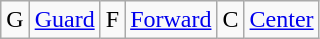<table class="wikitable">
<tr>
<td>G</td>
<td><a href='#'>Guard</a></td>
<td>F</td>
<td><a href='#'>Forward</a></td>
<td>C</td>
<td><a href='#'>Center</a></td>
</tr>
</table>
